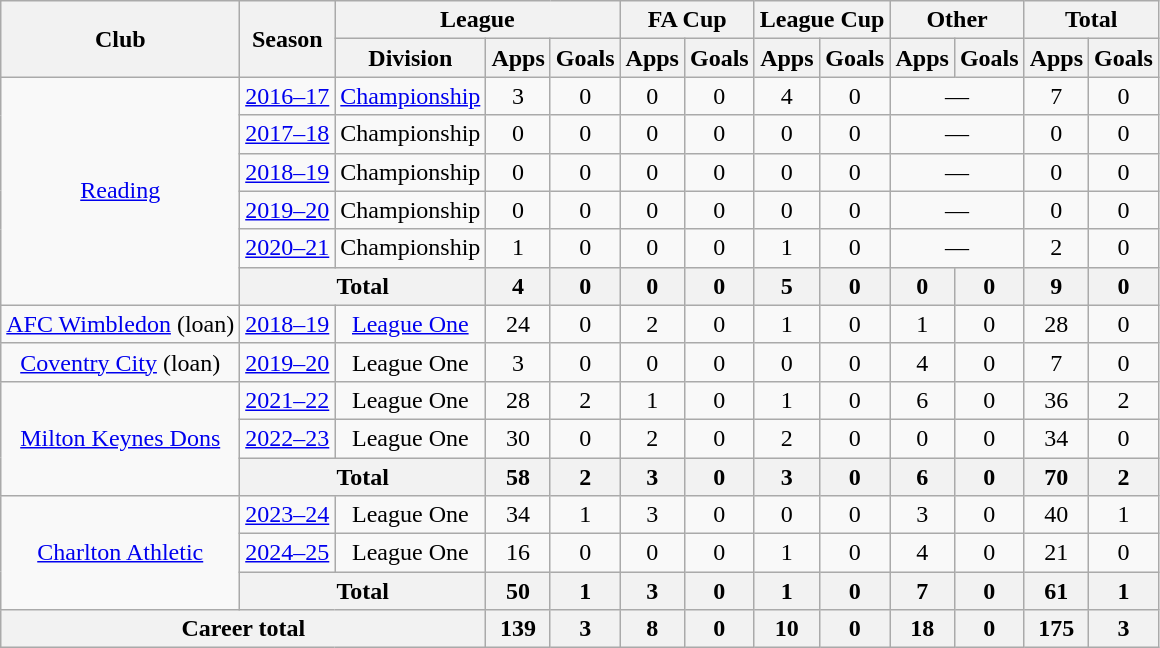<table class="wikitable" style="text-align: center;">
<tr>
<th rowspan="2">Club</th>
<th rowspan="2">Season</th>
<th colspan="3">League</th>
<th colspan="2">FA Cup</th>
<th colspan="2">League Cup</th>
<th colspan="2">Other</th>
<th colspan="2">Total</th>
</tr>
<tr>
<th>Division</th>
<th>Apps</th>
<th>Goals</th>
<th>Apps</th>
<th>Goals</th>
<th>Apps</th>
<th>Goals</th>
<th>Apps</th>
<th>Goals</th>
<th>Apps</th>
<th>Goals</th>
</tr>
<tr>
<td rowspan="6"><a href='#'>Reading</a></td>
<td><a href='#'>2016–17</a></td>
<td><a href='#'>Championship</a></td>
<td>3</td>
<td>0</td>
<td>0</td>
<td>0</td>
<td>4</td>
<td>0</td>
<td colspan="2">—</td>
<td>7</td>
<td>0</td>
</tr>
<tr>
<td><a href='#'>2017–18</a></td>
<td>Championship</td>
<td>0</td>
<td>0</td>
<td>0</td>
<td>0</td>
<td>0</td>
<td>0</td>
<td colspan="2">—</td>
<td>0</td>
<td>0</td>
</tr>
<tr>
<td><a href='#'>2018–19</a></td>
<td>Championship</td>
<td>0</td>
<td>0</td>
<td>0</td>
<td>0</td>
<td>0</td>
<td>0</td>
<td colspan="2">—</td>
<td>0</td>
<td>0</td>
</tr>
<tr>
<td><a href='#'>2019–20</a></td>
<td>Championship</td>
<td>0</td>
<td>0</td>
<td>0</td>
<td>0</td>
<td>0</td>
<td>0</td>
<td colspan="2">—</td>
<td>0</td>
<td>0</td>
</tr>
<tr>
<td><a href='#'>2020–21</a></td>
<td>Championship</td>
<td>1</td>
<td>0</td>
<td>0</td>
<td>0</td>
<td>1</td>
<td>0</td>
<td colspan="2">—</td>
<td>2</td>
<td>0</td>
</tr>
<tr>
<th colspan=2>Total</th>
<th>4</th>
<th>0</th>
<th>0</th>
<th>0</th>
<th>5</th>
<th>0</th>
<th>0</th>
<th>0</th>
<th>9</th>
<th>0</th>
</tr>
<tr>
<td><a href='#'>AFC Wimbledon</a> (loan)</td>
<td><a href='#'>2018–19</a></td>
<td><a href='#'>League One</a></td>
<td>24</td>
<td>0</td>
<td>2</td>
<td>0</td>
<td>1</td>
<td>0</td>
<td>1</td>
<td>0</td>
<td>28</td>
<td>0</td>
</tr>
<tr>
<td><a href='#'>Coventry City</a> (loan)</td>
<td><a href='#'>2019–20</a></td>
<td>League One</td>
<td>3</td>
<td>0</td>
<td>0</td>
<td>0</td>
<td>0</td>
<td>0</td>
<td>4</td>
<td>0</td>
<td>7</td>
<td>0</td>
</tr>
<tr>
<td rowspan="3"><a href='#'>Milton Keynes Dons</a></td>
<td><a href='#'>2021–22</a></td>
<td>League One</td>
<td>28</td>
<td>2</td>
<td>1</td>
<td>0</td>
<td>1</td>
<td>0</td>
<td>6</td>
<td>0</td>
<td>36</td>
<td>2</td>
</tr>
<tr>
<td><a href='#'>2022–23</a></td>
<td>League One</td>
<td>30</td>
<td>0</td>
<td>2</td>
<td>0</td>
<td>2</td>
<td>0</td>
<td>0</td>
<td>0</td>
<td>34</td>
<td>0</td>
</tr>
<tr>
<th colspan="2">Total</th>
<th>58</th>
<th>2</th>
<th>3</th>
<th>0</th>
<th>3</th>
<th>0</th>
<th>6</th>
<th>0</th>
<th>70</th>
<th>2</th>
</tr>
<tr>
<td rowspan="3"><a href='#'>Charlton Athletic</a></td>
<td><a href='#'>2023–24</a></td>
<td>League One</td>
<td>34</td>
<td>1</td>
<td>3</td>
<td>0</td>
<td>0</td>
<td>0</td>
<td>3</td>
<td>0</td>
<td>40</td>
<td>1</td>
</tr>
<tr>
<td><a href='#'>2024–25</a></td>
<td>League One</td>
<td>16</td>
<td>0</td>
<td>0</td>
<td>0</td>
<td>1</td>
<td>0</td>
<td>4</td>
<td>0</td>
<td>21</td>
<td>0</td>
</tr>
<tr>
<th colspan="2">Total</th>
<th>50</th>
<th>1</th>
<th>3</th>
<th>0</th>
<th>1</th>
<th>0</th>
<th>7</th>
<th>0</th>
<th>61</th>
<th>1</th>
</tr>
<tr>
<th colspan=3>Career total</th>
<th>139</th>
<th>3</th>
<th>8</th>
<th>0</th>
<th>10</th>
<th>0</th>
<th>18</th>
<th>0</th>
<th>175</th>
<th>3</th>
</tr>
</table>
